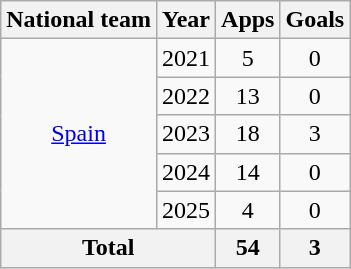<table class="wikitable" style="text-align:center">
<tr>
<th>National team</th>
<th>Year</th>
<th>Apps</th>
<th>Goals</th>
</tr>
<tr>
<td rowspan="5"><a href='#'>Spain</a></td>
<td>2021</td>
<td>5</td>
<td>0</td>
</tr>
<tr>
<td>2022</td>
<td>13</td>
<td>0</td>
</tr>
<tr>
<td>2023</td>
<td>18</td>
<td>3</td>
</tr>
<tr>
<td>2024</td>
<td>14</td>
<td>0</td>
</tr>
<tr>
<td>2025</td>
<td>4</td>
<td>0</td>
</tr>
<tr>
<th colspan="2">Total</th>
<th>54</th>
<th>3</th>
</tr>
</table>
